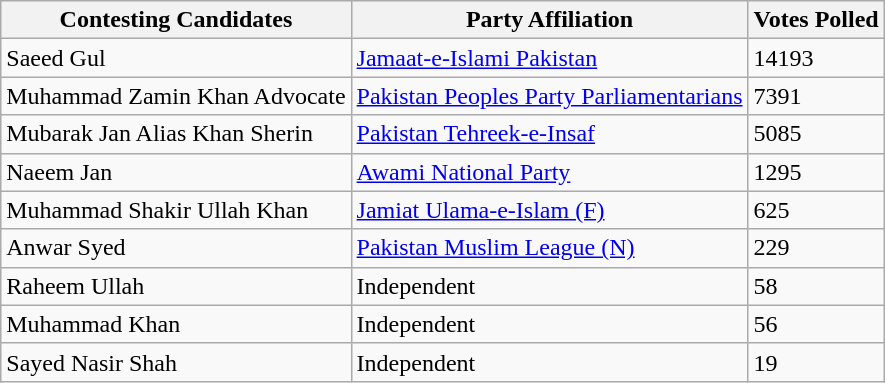<table class="wikitable sortable">
<tr>
<th>Contesting Candidates</th>
<th>Party Affiliation</th>
<th>Votes Polled</th>
</tr>
<tr>
<td>Saeed Gul</td>
<td><a href='#'>Jamaat-e-Islami Pakistan</a></td>
<td>14193</td>
</tr>
<tr>
<td>Muhammad Zamin Khan Advocate</td>
<td><a href='#'>Pakistan Peoples Party Parliamentarians</a></td>
<td>7391</td>
</tr>
<tr>
<td>Mubarak Jan Alias Khan Sherin</td>
<td><a href='#'>Pakistan Tehreek-e-Insaf</a></td>
<td>5085</td>
</tr>
<tr>
<td>Naeem Jan</td>
<td><a href='#'>Awami National Party</a></td>
<td>1295</td>
</tr>
<tr>
<td>Muhammad Shakir Ullah Khan</td>
<td><a href='#'>Jamiat Ulama-e-Islam (F)</a></td>
<td>625</td>
</tr>
<tr>
<td>Anwar Syed</td>
<td><a href='#'>Pakistan Muslim League (N)</a></td>
<td>229</td>
</tr>
<tr>
<td>Raheem Ullah</td>
<td>Independent</td>
<td>58</td>
</tr>
<tr>
<td>Muhammad Khan</td>
<td>Independent</td>
<td>56</td>
</tr>
<tr>
<td>Sayed Nasir Shah</td>
<td>Independent</td>
<td>19</td>
</tr>
</table>
